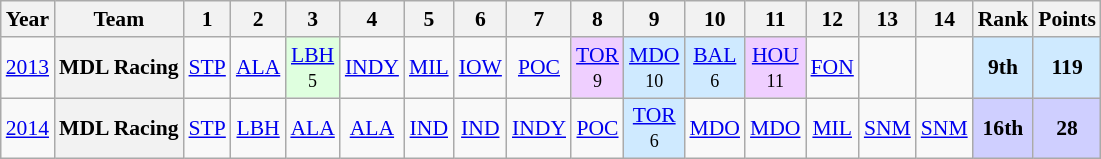<table class="wikitable" style="text-align:center; font-size:90%">
<tr>
<th>Year</th>
<th>Team</th>
<th>1</th>
<th>2</th>
<th>3</th>
<th>4</th>
<th>5</th>
<th>6</th>
<th>7</th>
<th>8</th>
<th>9</th>
<th>10</th>
<th>11</th>
<th>12</th>
<th>13</th>
<th>14</th>
<th>Rank</th>
<th>Points</th>
</tr>
<tr>
<td><a href='#'>2013</a></td>
<th>MDL Racing</th>
<td><a href='#'>STP</a></td>
<td><a href='#'>ALA</a></td>
<td style="background:#DFFFDF;"><a href='#'>LBH</a><br><small>5</small></td>
<td><a href='#'>INDY</a></td>
<td><a href='#'>MIL</a></td>
<td><a href='#'>IOW</a></td>
<td><a href='#'>POC</a></td>
<td style="background:#EFCFFF;"><a href='#'>TOR</a><br><small>9</small></td>
<td style="background:#CFEAFF;"><a href='#'>MDO</a><br><small>10</small></td>
<td style="background:#CFEAFF;"><a href='#'>BAL</a><br><small>6</small></td>
<td style="background:#EFCFFF;"><a href='#'>HOU</a><br><small>11</small></td>
<td><a href='#'>FON</a></td>
<td></td>
<td></td>
<td style="background:#CFEAFF;"><strong>9th</strong></td>
<td style="background:#CFEAFF;"><strong>119</strong></td>
</tr>
<tr>
<td><a href='#'>2014</a></td>
<th>MDL Racing</th>
<td><a href='#'>STP</a></td>
<td><a href='#'>LBH</a></td>
<td><a href='#'>ALA</a></td>
<td><a href='#'>ALA</a></td>
<td><a href='#'>IND</a></td>
<td><a href='#'>IND</a></td>
<td><a href='#'>INDY</a></td>
<td><a href='#'>POC</a></td>
<td style="background:#CFEAFF;"><a href='#'>TOR</a><br><small>6</small></td>
<td><a href='#'>MDO</a></td>
<td><a href='#'>MDO</a></td>
<td><a href='#'>MIL</a></td>
<td><a href='#'>SNM</a></td>
<td><a href='#'>SNM</a></td>
<td style="background:#CFCFFF;"><strong>16th</strong></td>
<td style="background:#CFCFFF;"><strong>28</strong></td>
</tr>
</table>
